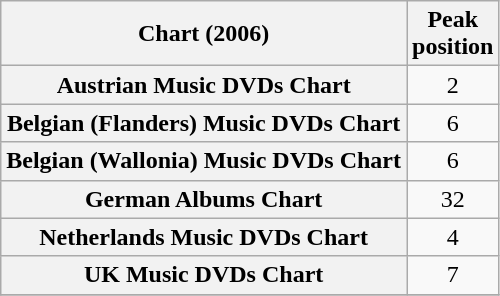<table class="wikitable plainrowheaders sortable" style="text-align:center;" border="1">
<tr>
<th scope="col">Chart (2006)</th>
<th scope="col">Peak<br>position</th>
</tr>
<tr>
<th scope="row">Austrian Music DVDs Chart</th>
<td>2</td>
</tr>
<tr>
<th scope="row">Belgian (Flanders) Music DVDs Chart</th>
<td>6</td>
</tr>
<tr>
<th scope="row">Belgian (Wallonia) Music DVDs Chart</th>
<td>6</td>
</tr>
<tr>
<th scope="row">German Albums Chart</th>
<td>32</td>
</tr>
<tr>
<th scope="row">Netherlands Music DVDs Chart</th>
<td>4</td>
</tr>
<tr>
<th scope="row">UK Music DVDs Chart</th>
<td>7</td>
</tr>
<tr>
</tr>
</table>
